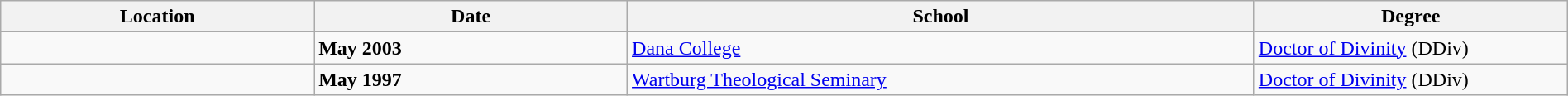<table class="wikitable" style="width:100%;">
<tr>
<th style="width:20%;">Location</th>
<th style="width:20%;">Date</th>
<th style="width:40%;">School</th>
<th style="width:20%;">Degree</th>
</tr>
<tr>
<td></td>
<td><strong>May 2003</strong></td>
<td><a href='#'>Dana College</a></td>
<td><a href='#'>Doctor of Divinity</a> (DDiv)</td>
</tr>
<tr>
<td></td>
<td><strong>May 1997</strong></td>
<td><a href='#'>Wartburg Theological Seminary</a></td>
<td><a href='#'>Doctor of Divinity</a> (DDiv)</td>
</tr>
</table>
